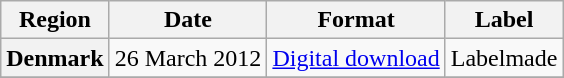<table class="wikitable plainrowheaders">
<tr>
<th scope="col">Region</th>
<th scope="col">Date</th>
<th scope="col">Format</th>
<th scope="col">Label</th>
</tr>
<tr>
<th scope="row">Denmark</th>
<td>26 March 2012</td>
<td><a href='#'>Digital download</a></td>
<td>Labelmade</td>
</tr>
<tr>
</tr>
</table>
